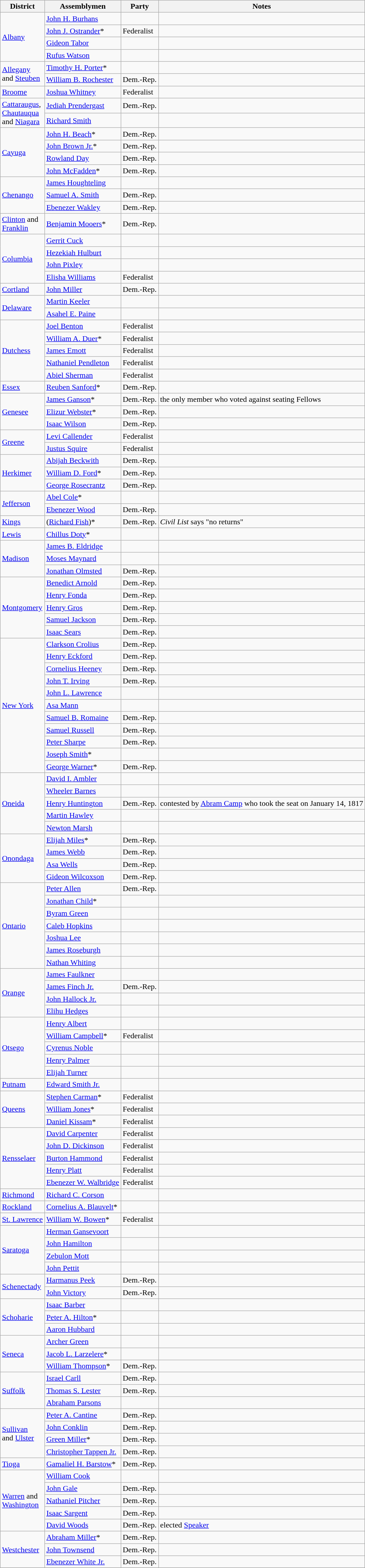<table class=wikitable>
<tr>
<th>District</th>
<th>Assemblymen</th>
<th>Party</th>
<th>Notes</th>
</tr>
<tr>
<td rowspan="4"><a href='#'>Albany</a></td>
<td><a href='#'>John H. Burhans</a></td>
<td></td>
<td></td>
</tr>
<tr>
<td><a href='#'>John J. Ostrander</a>*</td>
<td>Federalist</td>
<td></td>
</tr>
<tr>
<td><a href='#'>Gideon Tabor</a></td>
<td></td>
<td></td>
</tr>
<tr>
<td><a href='#'>Rufus Watson</a></td>
<td></td>
<td></td>
</tr>
<tr>
<td rowspan="2"><a href='#'>Allegany</a> <br>and <a href='#'>Steuben</a></td>
<td><a href='#'>Timothy H. Porter</a>*</td>
<td></td>
<td></td>
</tr>
<tr>
<td><a href='#'>William B. Rochester</a></td>
<td>Dem.-Rep.</td>
<td></td>
</tr>
<tr>
<td><a href='#'>Broome</a></td>
<td><a href='#'>Joshua Whitney</a></td>
<td>Federalist</td>
<td></td>
</tr>
<tr>
<td rowspan="2"><a href='#'>Cattaraugus</a>, <br><a href='#'>Chautauqua</a> <br>and <a href='#'>Niagara</a></td>
<td><a href='#'>Jediah Prendergast</a></td>
<td>Dem.-Rep.</td>
<td></td>
</tr>
<tr>
<td><a href='#'>Richard Smith</a></td>
<td></td>
<td></td>
</tr>
<tr>
<td rowspan="4"><a href='#'>Cayuga</a></td>
<td><a href='#'>John H. Beach</a>*</td>
<td>Dem.-Rep.</td>
<td></td>
</tr>
<tr>
<td><a href='#'>John Brown Jr.</a>*</td>
<td>Dem.-Rep.</td>
<td></td>
</tr>
<tr>
<td><a href='#'>Rowland Day</a></td>
<td>Dem.-Rep.</td>
<td></td>
</tr>
<tr>
<td><a href='#'>John McFadden</a>*</td>
<td>Dem.-Rep.</td>
<td></td>
</tr>
<tr>
<td rowspan="3"><a href='#'>Chenango</a></td>
<td><a href='#'>James Houghteling</a></td>
<td></td>
<td></td>
</tr>
<tr>
<td><a href='#'>Samuel A. Smith</a></td>
<td>Dem.-Rep.</td>
<td></td>
</tr>
<tr>
<td><a href='#'>Ebenezer Wakley</a></td>
<td>Dem.-Rep.</td>
<td></td>
</tr>
<tr>
<td><a href='#'>Clinton</a> and <br><a href='#'>Franklin</a></td>
<td><a href='#'>Benjamin Mooers</a>*</td>
<td>Dem.-Rep.</td>
<td></td>
</tr>
<tr>
<td rowspan="4"><a href='#'>Columbia</a></td>
<td><a href='#'>Gerrit Cuck</a></td>
<td></td>
<td></td>
</tr>
<tr>
<td><a href='#'>Hezekiah Hulburt</a></td>
<td></td>
<td></td>
</tr>
<tr>
<td><a href='#'>John Pixley</a></td>
<td></td>
<td></td>
</tr>
<tr>
<td><a href='#'>Elisha Williams</a></td>
<td>Federalist</td>
<td></td>
</tr>
<tr>
<td><a href='#'>Cortland</a></td>
<td><a href='#'>John Miller</a></td>
<td>Dem.-Rep.</td>
<td></td>
</tr>
<tr>
<td rowspan="2"><a href='#'>Delaware</a></td>
<td><a href='#'>Martin Keeler</a></td>
<td></td>
<td></td>
</tr>
<tr>
<td><a href='#'>Asahel E. Paine</a></td>
<td></td>
<td></td>
</tr>
<tr>
<td rowspan="5"><a href='#'>Dutchess</a></td>
<td><a href='#'>Joel Benton</a></td>
<td>Federalist</td>
<td></td>
</tr>
<tr>
<td><a href='#'>William A. Duer</a>*</td>
<td>Federalist</td>
<td></td>
</tr>
<tr>
<td><a href='#'>James Emott</a></td>
<td>Federalist</td>
<td></td>
</tr>
<tr>
<td><a href='#'>Nathaniel Pendleton</a></td>
<td>Federalist</td>
<td></td>
</tr>
<tr>
<td><a href='#'>Abiel Sherman</a></td>
<td>Federalist</td>
<td></td>
</tr>
<tr>
<td><a href='#'>Essex</a></td>
<td><a href='#'>Reuben Sanford</a>*</td>
<td>Dem.-Rep.</td>
<td></td>
</tr>
<tr>
<td rowspan="3"><a href='#'>Genesee</a></td>
<td><a href='#'>James Ganson</a>*</td>
<td>Dem.-Rep.</td>
<td>the only member who voted against seating Fellows</td>
</tr>
<tr>
<td><a href='#'>Elizur Webster</a>*</td>
<td>Dem.-Rep.</td>
<td></td>
</tr>
<tr>
<td><a href='#'>Isaac Wilson</a></td>
<td>Dem.-Rep.</td>
<td></td>
</tr>
<tr>
<td rowspan="2"><a href='#'>Greene</a></td>
<td><a href='#'>Levi Callender</a></td>
<td>Federalist</td>
<td></td>
</tr>
<tr>
<td><a href='#'>Justus Squire</a></td>
<td>Federalist</td>
<td></td>
</tr>
<tr>
<td rowspan="3"><a href='#'>Herkimer</a></td>
<td><a href='#'>Abijah Beckwith</a></td>
<td>Dem.-Rep.</td>
<td></td>
</tr>
<tr>
<td><a href='#'>William D. Ford</a>*</td>
<td>Dem.-Rep.</td>
<td></td>
</tr>
<tr>
<td><a href='#'>George Rosecrantz</a></td>
<td>Dem.-Rep.</td>
<td></td>
</tr>
<tr>
<td rowspan="2"><a href='#'>Jefferson</a></td>
<td><a href='#'>Abel Cole</a>*</td>
<td></td>
<td></td>
</tr>
<tr>
<td><a href='#'>Ebenezer Wood</a></td>
<td>Dem.-Rep.</td>
<td></td>
</tr>
<tr>
<td><a href='#'>Kings</a></td>
<td>(<a href='#'>Richard Fish</a>)*</td>
<td>Dem.-Rep.</td>
<td><em>Civil List</em> says "no returns"</td>
</tr>
<tr>
<td><a href='#'>Lewis</a></td>
<td><a href='#'>Chillus Doty</a>*</td>
<td></td>
<td></td>
</tr>
<tr>
<td rowspan="3"><a href='#'>Madison</a></td>
<td><a href='#'>James B. Eldridge</a></td>
<td></td>
<td></td>
</tr>
<tr>
<td><a href='#'>Moses Maynard</a></td>
<td></td>
<td></td>
</tr>
<tr>
<td><a href='#'>Jonathan Olmsted</a></td>
<td>Dem.-Rep.</td>
<td></td>
</tr>
<tr>
<td rowspan="5"><a href='#'>Montgomery</a></td>
<td><a href='#'>Benedict Arnold</a></td>
<td>Dem.-Rep.</td>
<td></td>
</tr>
<tr>
<td><a href='#'>Henry Fonda</a></td>
<td>Dem.-Rep.</td>
<td></td>
</tr>
<tr>
<td><a href='#'>Henry Gros</a></td>
<td>Dem.-Rep.</td>
<td></td>
</tr>
<tr>
<td><a href='#'>Samuel Jackson</a></td>
<td>Dem.-Rep.</td>
<td></td>
</tr>
<tr>
<td><a href='#'>Isaac Sears</a></td>
<td>Dem.-Rep.</td>
<td></td>
</tr>
<tr>
<td rowspan="11"><a href='#'>New York</a></td>
<td><a href='#'>Clarkson Crolius</a></td>
<td>Dem.-Rep.</td>
<td></td>
</tr>
<tr>
<td><a href='#'>Henry Eckford</a></td>
<td>Dem.-Rep.</td>
<td></td>
</tr>
<tr>
<td><a href='#'>Cornelius Heeney</a></td>
<td>Dem.-Rep.</td>
<td></td>
</tr>
<tr>
<td><a href='#'>John T. Irving</a></td>
<td>Dem.-Rep.</td>
<td></td>
</tr>
<tr>
<td><a href='#'>John L. Lawrence</a></td>
<td></td>
<td></td>
</tr>
<tr>
<td><a href='#'>Asa Mann</a></td>
<td></td>
<td></td>
</tr>
<tr>
<td><a href='#'>Samuel B. Romaine</a></td>
<td>Dem.-Rep.</td>
<td></td>
</tr>
<tr>
<td><a href='#'>Samuel Russell</a></td>
<td>Dem.-Rep.</td>
<td></td>
</tr>
<tr>
<td><a href='#'>Peter Sharpe</a></td>
<td>Dem.-Rep.</td>
<td></td>
</tr>
<tr>
<td><a href='#'>Joseph Smith</a>*</td>
<td></td>
<td></td>
</tr>
<tr>
<td><a href='#'>George Warner</a>*</td>
<td>Dem.-Rep.</td>
<td></td>
</tr>
<tr>
<td rowspan="5"><a href='#'>Oneida</a></td>
<td><a href='#'>David I. Ambler</a></td>
<td></td>
<td></td>
</tr>
<tr>
<td><a href='#'>Wheeler Barnes</a></td>
<td></td>
<td></td>
</tr>
<tr>
<td><a href='#'>Henry Huntington</a></td>
<td>Dem.-Rep.</td>
<td>contested by <a href='#'>Abram Camp</a> who took the seat on January 14, 1817</td>
</tr>
<tr>
<td><a href='#'>Martin Hawley</a></td>
<td></td>
<td></td>
</tr>
<tr>
<td><a href='#'>Newton Marsh</a></td>
<td></td>
<td></td>
</tr>
<tr>
<td rowspan="4"><a href='#'>Onondaga</a></td>
<td><a href='#'>Elijah Miles</a>*</td>
<td>Dem.-Rep.</td>
<td></td>
</tr>
<tr>
<td><a href='#'>James Webb</a></td>
<td>Dem.-Rep.</td>
<td></td>
</tr>
<tr>
<td><a href='#'>Asa Wells</a></td>
<td>Dem.-Rep.</td>
<td></td>
</tr>
<tr>
<td><a href='#'>Gideon Wilcoxson</a></td>
<td>Dem.-Rep.</td>
<td></td>
</tr>
<tr>
<td rowspan="7"><a href='#'>Ontario</a></td>
<td><a href='#'>Peter Allen</a></td>
<td>Dem.-Rep.</td>
<td></td>
</tr>
<tr>
<td><a href='#'>Jonathan Child</a>*</td>
<td></td>
<td></td>
</tr>
<tr>
<td><a href='#'>Byram Green</a></td>
<td></td>
<td></td>
</tr>
<tr>
<td><a href='#'>Caleb Hopkins</a></td>
<td></td>
<td></td>
</tr>
<tr>
<td><a href='#'>Joshua Lee</a></td>
<td></td>
<td></td>
</tr>
<tr>
<td><a href='#'>James Roseburgh</a></td>
<td></td>
<td></td>
</tr>
<tr>
<td><a href='#'>Nathan Whiting</a></td>
<td></td>
<td></td>
</tr>
<tr>
<td rowspan="4"><a href='#'>Orange</a></td>
<td><a href='#'>James Faulkner</a></td>
<td></td>
<td></td>
</tr>
<tr>
<td><a href='#'>James Finch Jr.</a></td>
<td>Dem.-Rep.</td>
<td></td>
</tr>
<tr>
<td><a href='#'>John Hallock Jr.</a></td>
<td></td>
<td></td>
</tr>
<tr>
<td><a href='#'>Elihu Hedges</a></td>
<td></td>
<td></td>
</tr>
<tr>
<td rowspan="5"><a href='#'>Otsego</a></td>
<td><a href='#'>Henry Albert</a></td>
<td></td>
<td></td>
</tr>
<tr>
<td><a href='#'>William Campbell</a>*</td>
<td>Federalist</td>
<td></td>
</tr>
<tr>
<td><a href='#'>Cyrenus Noble</a></td>
<td></td>
<td></td>
</tr>
<tr>
<td><a href='#'>Henry Palmer</a></td>
<td></td>
<td></td>
</tr>
<tr>
<td><a href='#'>Elijah Turner</a></td>
<td></td>
<td></td>
</tr>
<tr>
<td><a href='#'>Putnam</a></td>
<td><a href='#'>Edward Smith Jr.</a></td>
<td></td>
<td></td>
</tr>
<tr>
<td rowspan="3"><a href='#'>Queens</a></td>
<td><a href='#'>Stephen Carman</a>*</td>
<td>Federalist</td>
<td></td>
</tr>
<tr>
<td><a href='#'>William Jones</a>*</td>
<td>Federalist</td>
<td></td>
</tr>
<tr>
<td><a href='#'>Daniel Kissam</a>*</td>
<td>Federalist</td>
<td></td>
</tr>
<tr>
<td rowspan="5"><a href='#'>Rensselaer</a></td>
<td><a href='#'>David Carpenter</a></td>
<td>Federalist</td>
<td></td>
</tr>
<tr>
<td><a href='#'>John D. Dickinson</a></td>
<td>Federalist</td>
<td></td>
</tr>
<tr>
<td><a href='#'>Burton Hammond</a></td>
<td>Federalist</td>
<td></td>
</tr>
<tr>
<td><a href='#'>Henry Platt</a></td>
<td>Federalist</td>
<td></td>
</tr>
<tr>
<td><a href='#'>Ebenezer W. Walbridge</a></td>
<td>Federalist</td>
<td></td>
</tr>
<tr>
<td><a href='#'>Richmond</a></td>
<td><a href='#'>Richard C. Corson</a></td>
<td></td>
<td></td>
</tr>
<tr>
<td><a href='#'>Rockland</a></td>
<td><a href='#'>Cornelius A. Blauvelt</a>*</td>
<td></td>
<td></td>
</tr>
<tr>
<td><a href='#'>St. Lawrence</a></td>
<td><a href='#'>William W. Bowen</a>*</td>
<td>Federalist</td>
<td></td>
</tr>
<tr>
<td rowspan="4"><a href='#'>Saratoga</a></td>
<td><a href='#'>Herman Gansevoort</a></td>
<td></td>
<td></td>
</tr>
<tr>
<td><a href='#'>John Hamilton</a></td>
<td></td>
<td></td>
</tr>
<tr>
<td><a href='#'>Zebulon Mott</a></td>
<td></td>
<td></td>
</tr>
<tr>
<td><a href='#'>John Pettit</a></td>
<td></td>
<td></td>
</tr>
<tr>
<td rowspan="2"><a href='#'>Schenectady</a></td>
<td><a href='#'>Harmanus Peek</a></td>
<td>Dem.-Rep.</td>
<td></td>
</tr>
<tr>
<td><a href='#'>John Victory</a></td>
<td>Dem.-Rep.</td>
<td></td>
</tr>
<tr>
<td rowspan="3"><a href='#'>Schoharie</a></td>
<td><a href='#'>Isaac Barber</a></td>
<td></td>
<td></td>
</tr>
<tr>
<td><a href='#'>Peter A. Hilton</a>*</td>
<td></td>
<td></td>
</tr>
<tr>
<td><a href='#'>Aaron Hubbard</a></td>
<td></td>
<td></td>
</tr>
<tr>
<td rowspan="3"><a href='#'>Seneca</a></td>
<td><a href='#'>Archer Green</a></td>
<td></td>
<td></td>
</tr>
<tr>
<td><a href='#'>Jacob L. Larzelere</a>*</td>
<td></td>
<td></td>
</tr>
<tr>
<td><a href='#'>William Thompson</a>*</td>
<td>Dem.-Rep.</td>
<td></td>
</tr>
<tr>
<td rowspan="3"><a href='#'>Suffolk</a></td>
<td><a href='#'>Israel Carll</a></td>
<td>Dem.-Rep.</td>
<td></td>
</tr>
<tr>
<td><a href='#'>Thomas S. Lester</a></td>
<td>Dem.-Rep.</td>
<td></td>
</tr>
<tr>
<td><a href='#'>Abraham Parsons</a></td>
<td></td>
<td></td>
</tr>
<tr>
<td rowspan="4"><a href='#'>Sullivan</a> <br>and <a href='#'>Ulster</a></td>
<td><a href='#'>Peter A. Cantine</a></td>
<td>Dem.-Rep.</td>
<td></td>
</tr>
<tr>
<td><a href='#'>John Conklin</a></td>
<td>Dem.-Rep.</td>
<td></td>
</tr>
<tr>
<td><a href='#'>Green Miller</a>*</td>
<td>Dem.-Rep.</td>
<td></td>
</tr>
<tr>
<td><a href='#'>Christopher Tappen Jr.</a></td>
<td>Dem.-Rep.</td>
<td></td>
</tr>
<tr>
<td><a href='#'>Tioga</a></td>
<td><a href='#'>Gamaliel H. Barstow</a>*</td>
<td>Dem.-Rep.</td>
<td></td>
</tr>
<tr>
<td rowspan="5"><a href='#'>Warren</a> and <br><a href='#'>Washington</a></td>
<td><a href='#'>William Cook</a></td>
<td></td>
<td></td>
</tr>
<tr>
<td><a href='#'>John Gale</a></td>
<td>Dem.-Rep.</td>
<td></td>
</tr>
<tr>
<td><a href='#'>Nathaniel Pitcher</a></td>
<td>Dem.-Rep.</td>
<td></td>
</tr>
<tr>
<td><a href='#'>Isaac Sargent</a></td>
<td>Dem.-Rep.</td>
<td></td>
</tr>
<tr>
<td><a href='#'>David Woods</a></td>
<td>Dem.-Rep.</td>
<td>elected <a href='#'>Speaker</a></td>
</tr>
<tr>
<td rowspan="3"><a href='#'>Westchester</a></td>
<td><a href='#'>Abraham Miller</a>*</td>
<td>Dem.-Rep.</td>
<td></td>
</tr>
<tr>
<td><a href='#'>John Townsend</a></td>
<td>Dem.-Rep.</td>
<td></td>
</tr>
<tr>
<td><a href='#'>Ebenezer White Jr.</a></td>
<td>Dem.-Rep.</td>
<td></td>
</tr>
<tr>
</tr>
</table>
